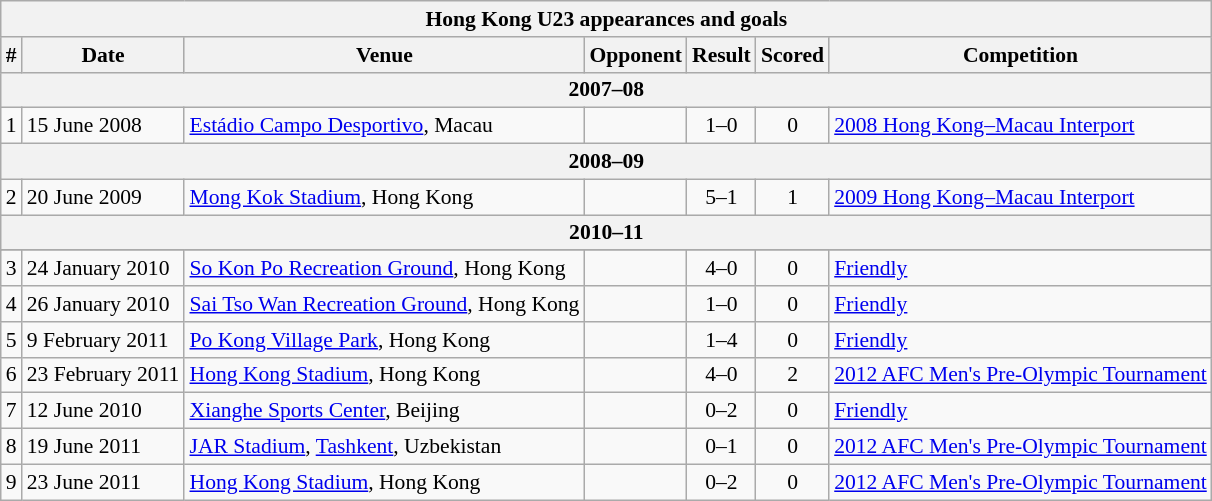<table class="wikitable" style="font-size:90%; text-align: left;">
<tr>
<th colspan="7"><strong>Hong Kong U23 appearances and goals</strong></th>
</tr>
<tr bgcolor="#CCCCCC" align="center">
<th>#</th>
<th>Date</th>
<th>Venue</th>
<th>Opponent</th>
<th>Result</th>
<th>Scored</th>
<th>Competition</th>
</tr>
<tr>
<th colspan="7"><strong>2007–08</strong></th>
</tr>
<tr>
<td>1</td>
<td>15 June 2008</td>
<td><a href='#'>Estádio Campo Desportivo</a>, Macau</td>
<td></td>
<td align="center">1–0</td>
<td align="center">0</td>
<td><a href='#'>2008 Hong Kong–Macau Interport</a></td>
</tr>
<tr>
<th colspan="7"><strong>2008–09</strong></th>
</tr>
<tr>
<td>2</td>
<td>20 June 2009</td>
<td><a href='#'>Mong Kok Stadium</a>, Hong Kong</td>
<td></td>
<td align=center>5–1</td>
<td align=center>1</td>
<td><a href='#'>2009 Hong Kong–Macau Interport</a></td>
</tr>
<tr>
<th colspan="7"><strong>2010–11</strong></th>
</tr>
<tr style="background-color:#89CFF0">
</tr>
<tr>
<td>3</td>
<td>24 January 2010</td>
<td><a href='#'>So Kon Po Recreation Ground</a>, Hong Kong</td>
<td></td>
<td align=center>4–0</td>
<td align=center>0</td>
<td><a href='#'>Friendly</a></td>
</tr>
<tr>
<td>4</td>
<td>26 January 2010</td>
<td><a href='#'>Sai Tso Wan Recreation Ground</a>, Hong Kong</td>
<td></td>
<td align=center>1–0</td>
<td align=center>0</td>
<td><a href='#'>Friendly</a></td>
</tr>
<tr>
<td>5</td>
<td>9 February 2011</td>
<td><a href='#'>Po Kong Village Park</a>, Hong Kong</td>
<td></td>
<td align=center>1–4</td>
<td align=center>0</td>
<td><a href='#'>Friendly</a></td>
</tr>
<tr>
<td>6</td>
<td>23 February 2011</td>
<td><a href='#'>Hong Kong Stadium</a>, Hong Kong</td>
<td></td>
<td align=center>4–0</td>
<td align=center>2</td>
<td><a href='#'>2012 AFC Men's Pre-Olympic Tournament</a></td>
</tr>
<tr>
<td>7</td>
<td>12 June 2010</td>
<td><a href='#'>Xianghe Sports Center</a>, Beijing</td>
<td></td>
<td align=center>0–2</td>
<td align=center>0</td>
<td><a href='#'>Friendly</a></td>
</tr>
<tr>
<td>8</td>
<td>19 June 2011</td>
<td><a href='#'>JAR Stadium</a>, <a href='#'>Tashkent</a>, Uzbekistan</td>
<td></td>
<td align=center>0–1</td>
<td align=center>0</td>
<td><a href='#'>2012 AFC Men's Pre-Olympic Tournament</a></td>
</tr>
<tr>
<td>9</td>
<td>23 June 2011</td>
<td><a href='#'>Hong Kong Stadium</a>, Hong Kong</td>
<td></td>
<td align=center>0–2</td>
<td align=center>0</td>
<td><a href='#'>2012 AFC Men's Pre-Olympic Tournament</a></td>
</tr>
</table>
